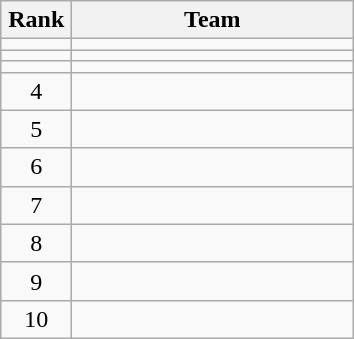<table class="wikitable" style="text-align: center;">
<tr>
<th width=40>Rank</th>
<th width=180>Team</th>
</tr>
<tr>
<td></td>
<td align=left></td>
</tr>
<tr>
<td></td>
<td align=left></td>
</tr>
<tr>
<td></td>
<td align=left></td>
</tr>
<tr>
<td>4</td>
<td align=left></td>
</tr>
<tr>
<td>5</td>
<td align=left></td>
</tr>
<tr>
<td>6</td>
<td align=left></td>
</tr>
<tr>
<td>7</td>
<td align=left></td>
</tr>
<tr>
<td>8</td>
<td align=left></td>
</tr>
<tr>
<td>9</td>
<td align=left></td>
</tr>
<tr>
<td>10</td>
<td align=left></td>
</tr>
</table>
